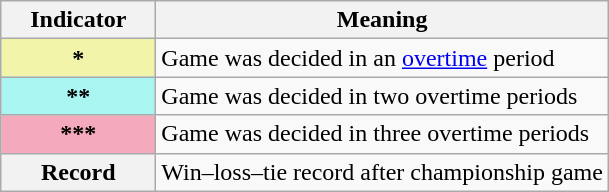<table class="wikitable" border="1"in>
<tr>
<th scope="col">Indicator</th>
<th scope="col">Meaning</th>
</tr>
<tr>
<th scope="row" style="background:#F2F5A9; width:6em;">*</th>
<td>Game was decided in an <a href='#'>overtime</a> period</td>
</tr>
<tr>
<th scope="row" style="background:#A9F5F2; width:6em;">**</th>
<td>Game was decided in two overtime periods</td>
</tr>
<tr>
<th scope="row" style="background:#F5A9BC; width:6em;">***</th>
<td>Game was decided in three overtime periods</td>
</tr>
<tr>
<th scope="row">Record</th>
<td>Win–loss–tie record after championship game</td>
</tr>
</table>
